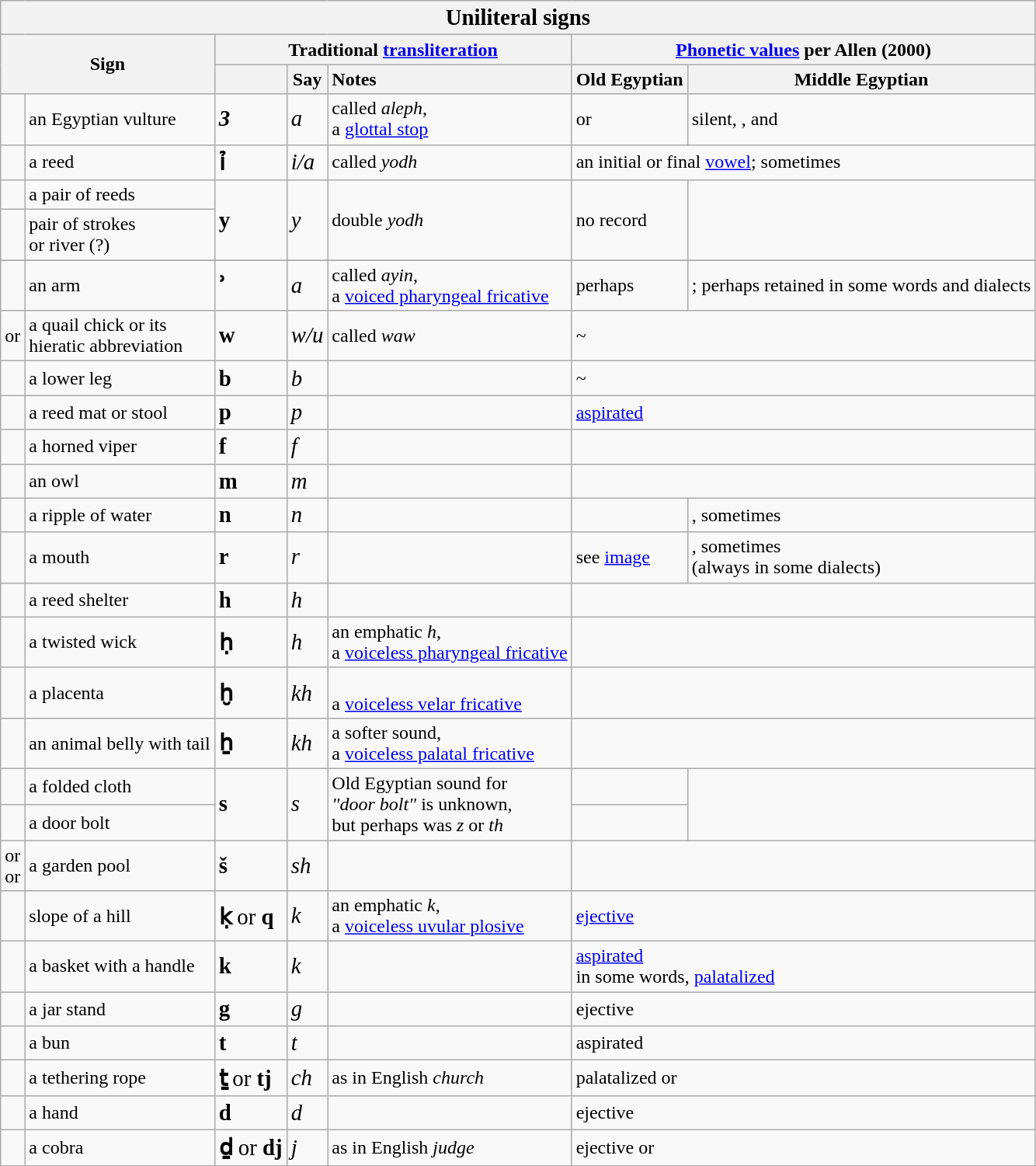<table class="wikitable">
<tr>
<th colspan="7"><big>Uniliteral signs</big></th>
</tr>
<tr>
<th rowspan="2" colspan="2">Sign</th>
<th colspan="3">Traditional <a href='#'>transliteration</a></th>
<th colspan="2"><a href='#'>Phonetic values</a> per Allen (2000)</th>
</tr>
<tr>
<th> </th>
<th>Say</th>
<th style="text-align:left;">Notes</th>
<th>Old Egyptian</th>
<th>Middle Egyptian</th>
</tr>
<tr>
<td></td>
<td>an Egyptian vulture</td>
<td><big><strong><em>3</em></strong></big></td>
<td><big><em>a</em></big></td>
<td style="text-align:left;">called <em>aleph</em>,<br>a <a href='#'>glottal stop</a></td>
<td> or </td>
<td>silent, , and </td>
</tr>
<tr>
<td></td>
<td>a reed</td>
<td><big><strong>ỉ</strong></big></td>
<td><big><em>i/a</em></big></td>
<td style="text-align:left;">called <em>yodh</em></td>
<td colspan="2">an initial or final <a href='#'>vowel</a>; sometimes </td>
</tr>
<tr>
<td></td>
<td>a pair of reeds</td>
<td rowspan="2"><big><strong>y</strong></big></td>
<td rowspan="2"><big><em>y</em></big></td>
<td style="text-align:left;" rowspan="2">double <em>yodh</em></td>
<td rowspan="2">no record</td>
<td rowspan="2"></td>
</tr>
<tr>
<td></td>
<td>pair of strokes<br>or river (?)</td>
</tr>
<tr>
</tr>
<tr>
<td></td>
<td>an arm</td>
<td><big><strong>ʾ</strong></big></td>
<td><big><em>a</em></big></td>
<td style="text-align:left;">called <em>ayin</em>,<br>a <a href='#'>voiced pharyngeal fricative</a></td>
<td>perhaps </td>
<td>;  perhaps retained in some words and dialects</td>
</tr>
<tr>
<td> or </td>
<td>a quail chick or its<br>hieratic abbreviation</td>
<td><big><strong>w</strong></big></td>
<td><big><em>w/u</em></big></td>
<td style="text-align:left;">called <em>waw</em><br></td>
<td colspan="2"> ~ </td>
</tr>
<tr>
<td></td>
<td>a lower leg</td>
<td><big><strong>b</strong></big></td>
<td><big><em>b</em></big></td>
<td style="text-align:left;"> </td>
<td colspan="2"> ~ </td>
</tr>
<tr>
<td></td>
<td>a reed mat or stool</td>
<td><big><strong>p</strong></big></td>
<td><big><em>p</em></big></td>
<td style="text-align:left;"> </td>
<td colspan="2"><a href='#'>aspirated</a> </td>
</tr>
<tr>
<td></td>
<td>a horned viper</td>
<td><big><strong>f</strong></big></td>
<td><big><em>f</em></big></td>
<td style="text-align:left;"> </td>
<td colspan="2"></td>
</tr>
<tr>
<td></td>
<td>an owl</td>
<td><big><strong>m</strong></big></td>
<td><big><em>m</em></big></td>
<td style="text-align:left;"> </td>
<td colspan="2"></td>
</tr>
<tr>
<td></td>
<td>a ripple of water</td>
<td><big><strong>n</strong></big></td>
<td><big><em>n</em></big></td>
<td style="text-align:left;"> </td>
<td></td>
<td>, sometimes </td>
</tr>
<tr>
<td></td>
<td>a mouth</td>
<td><big><strong>r</strong></big></td>
<td><big><em>r</em></big></td>
<td style="text-align:left;"> </td>
<td>see <a href='#'>image</a></td>
<td>, sometimes <br>(always  in some dialects)</td>
</tr>
<tr>
<td></td>
<td>a reed shelter</td>
<td><big><strong>h</strong></big></td>
<td><big><em>h</em></big></td>
<td style="text-align:left;"> </td>
<td colspan="2"></td>
</tr>
<tr>
<td></td>
<td>a twisted wick</td>
<td><big><strong>ḥ</strong></big></td>
<td><big><em>h</em></big></td>
<td style="text-align:left;">an emphatic <em>h</em>,<br>a <a href='#'>voiceless pharyngeal fricative</a></td>
<td colspan="2"></td>
</tr>
<tr>
<td></td>
<td>a placenta</td>
<td><big><strong>ḫ</strong></big></td>
<td><big><em>kh</em></big></td>
<td style="text-align:left;"><br>a <a href='#'>voiceless velar fricative</a></td>
<td colspan="2"></td>
</tr>
<tr>
<td></td>
<td>an animal belly with tail</td>
<td><big><strong>ẖ</strong></big></td>
<td><big><em>kh</em></big></td>
<td style="text-align:left;">a softer sound,<br>a <a href='#'>voiceless palatal fricative</a></td>
<td colspan="2"></td>
</tr>
<tr>
<td></td>
<td>a folded cloth</td>
<td rowspan="2"><big><strong>s</strong></big></td>
<td rowspan="2"><big><em>s</em></big></td>
<td style="text-align:left;" rowspan="2">Old Egyptian sound for<br><em>"door bolt"</em> is unknown,<br>but perhaps was <em>z</em> or <em>th</em></td>
<td></td>
<td rowspan="2"></td>
</tr>
<tr>
<td></td>
<td>a door bolt</td>
<td></td>
</tr>
<tr>
<td> or<br> or<br></td>
<td>a garden pool</td>
<td><big><strong>š</strong></big></td>
<td><big><em>sh</em></big></td>
<td style="text-align:left;"> </td>
<td colspan="2"></td>
</tr>
<tr>
<td></td>
<td>slope of a hill</td>
<td><big><strong>ḳ</strong> or <strong>q</strong></big></td>
<td><big><em>k</em></big></td>
<td style="text-align:left;">an emphatic <em>k</em>,<br>a <a href='#'>voiceless uvular plosive</a></td>
<td colspan="2"><a href='#'>ejective</a> </td>
</tr>
<tr>
<td></td>
<td>a basket with a handle</td>
<td><big><strong>k</strong></big></td>
<td><big><em>k</em></big></td>
<td style="text-align:left;"> </td>
<td colspan="2"><a href='#'>aspirated</a> <br>in some words, <a href='#'>palatalized</a> </td>
</tr>
<tr>
<td></td>
<td>a jar stand</td>
<td><big><strong>g</strong></big></td>
<td><big><em>g</em></big></td>
<td style="text-align:left;"> </td>
<td colspan="2">ejective </td>
</tr>
<tr>
<td></td>
<td>a bun</td>
<td><big><strong>t</strong></big></td>
<td><big><em>t</em></big></td>
<td style="text-align:left;"> </td>
<td colspan="2">aspirated </td>
</tr>
<tr>
<td></td>
<td>a tethering rope</td>
<td><big><strong>ṯ</strong> or <strong>tj</strong></big></td>
<td><big><em>ch</em></big></td>
<td style="text-align:left;">as in English <em>church</em></td>
<td colspan="2">palatalized  or </td>
</tr>
<tr>
<td></td>
<td>a hand</td>
<td><big><strong>d</strong></big></td>
<td><big><em>d</em></big></td>
<td style="text-align:left;"> </td>
<td colspan="2">ejective </td>
</tr>
<tr>
<td></td>
<td>a cobra</td>
<td><big><strong>ḏ</strong> or <strong>dj</strong></big></td>
<td><big><em>j</em></big></td>
<td style="text-align:left;">as in English <em>judge</em></td>
<td colspan="2">ejective  or </td>
</tr>
</table>
